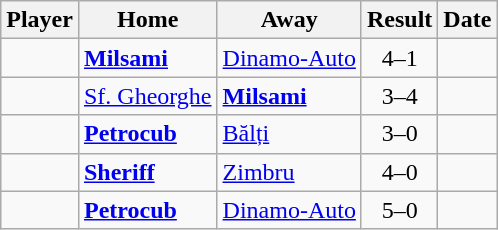<table class="wikitable sortable">
<tr>
<th>Player</th>
<th>Home</th>
<th>Away</th>
<th style="text-align:center">Result</th>
<th>Date</th>
</tr>
<tr>
<td> </td>
<td><strong><a href='#'>Milsami</a></strong></td>
<td><a href='#'>Dinamo-Auto</a></td>
<td style="text-align:center;">4–1</td>
<td></td>
</tr>
<tr>
<td> </td>
<td><a href='#'>Sf. Gheorghe</a></td>
<td><strong><a href='#'>Milsami</a></strong></td>
<td style="text-align:center;">3–4</td>
<td></td>
</tr>
<tr>
<td> </td>
<td><strong><a href='#'>Petrocub</a></strong></td>
<td><a href='#'>Bălți</a></td>
<td style="text-align:center;">3–0</td>
<td></td>
</tr>
<tr>
<td> </td>
<td><strong><a href='#'>Sheriff</a></strong></td>
<td><a href='#'>Zimbru</a></td>
<td style="text-align:center;">4–0</td>
<td></td>
</tr>
<tr>
<td> </td>
<td><strong><a href='#'>Petrocub</a></strong></td>
<td><a href='#'>Dinamo-Auto</a></td>
<td style="text-align:center;">5–0</td>
<td></td>
</tr>
</table>
